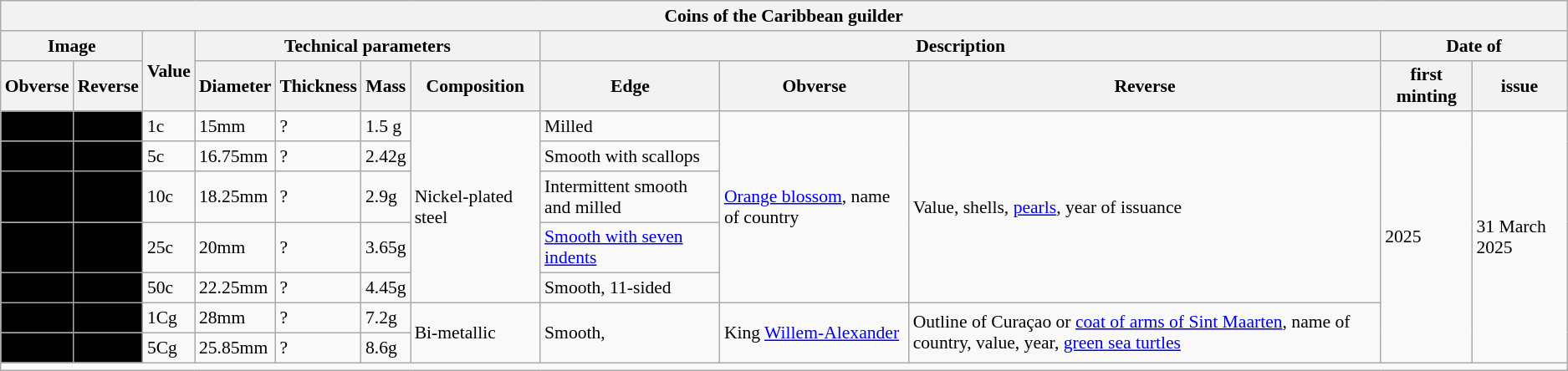<table class="wikitable" style="font-size: 90%">
<tr>
<th colspan="13">Coins of the Caribbean guilder</th>
</tr>
<tr>
<th colspan="2">Image</th>
<th rowspan="2">Value</th>
<th colspan="4">Technical parameters</th>
<th colspan="3">Description</th>
<th colspan="3">Date of</th>
</tr>
<tr>
<th>Obverse</th>
<th>Reverse</th>
<th>Diameter</th>
<th>Thickness</th>
<th>Mass</th>
<th>Composition</th>
<th>Edge</th>
<th>Obverse</th>
<th>Reverse</th>
<th>first minting</th>
<th>issue</th>
</tr>
<tr>
<td align="center" bgcolor="#000000"></td>
<td align="center" bgcolor="#000000"></td>
<td>1c</td>
<td>15mm</td>
<td>?</td>
<td>1.5 g</td>
<td rowspan="5">Nickel-plated steel</td>
<td>Milled</td>
<td rowspan="5"><a href='#'>Orange blossom</a>, name of country</td>
<td rowspan="5">Value,  shells, <a href='#'>pearls</a>, year of issuance</td>
<td rowspan="7">2025</td>
<td rowspan="7">31 March 2025</td>
</tr>
<tr>
<td align="center" bgcolor="#000000"></td>
<td align="center" bgcolor="#000000"></td>
<td>5c</td>
<td>16.75mm</td>
<td>?</td>
<td>2.42g</td>
<td>Smooth with scallops</td>
</tr>
<tr>
<td align="center" bgcolor="#000000"></td>
<td align="center" bgcolor="#000000"></td>
<td>10c</td>
<td>18.25mm</td>
<td>?</td>
<td>2.9g</td>
<td>Intermittent smooth and milled</td>
</tr>
<tr>
<td align="center" bgcolor="#000000"></td>
<td align="center" bgcolor="#000000"></td>
<td>25c</td>
<td>20mm</td>
<td>?</td>
<td>3.65g</td>
<td><a href='#'>Smooth with seven indents</a></td>
</tr>
<tr>
<td align="center" bgcolor="#000000"></td>
<td align="center" bgcolor="#000000"></td>
<td>50c</td>
<td>22.25mm</td>
<td>?</td>
<td>4.45g</td>
<td>Smooth, 11-sided</td>
</tr>
<tr>
<td align="center" bgcolor="#000000"></td>
<td align="center" bgcolor="#000000"></td>
<td>1Cg</td>
<td>28mm</td>
<td>?</td>
<td>7.2g</td>
<td rowspan="2">Bi-metallic</td>
<td rowspan="2">Smooth, </td>
<td rowspan="2">King <a href='#'>Willem-Alexander</a></td>
<td rowspan="2">Outline of Curaçao or <a href='#'>coat of arms of Sint Maarten</a>, name of country, value, year, <a href='#'>green sea turtles</a></td>
</tr>
<tr>
<td align="center" bgcolor="#000000"></td>
<td align="center" bgcolor="#000000"></td>
<td>5Cg</td>
<td>25.85mm</td>
<td>?</td>
<td>8.6g</td>
</tr>
<tr>
<td colspan="13"></td>
</tr>
</table>
